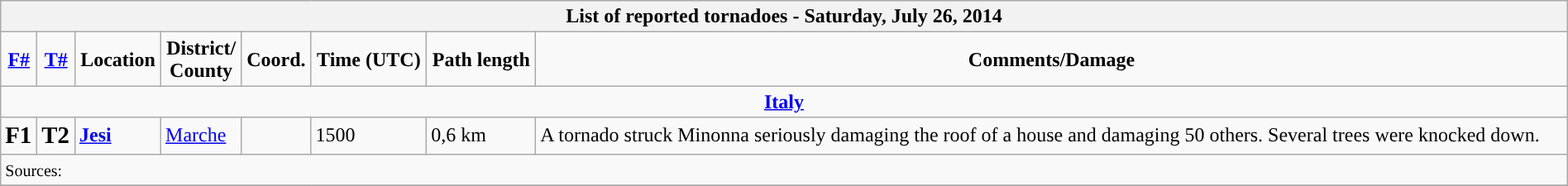<table class="wikitable collapsible" width="100%">
<tr>
<th colspan="8">List of reported tornadoes - Saturday, July 26, 2014</th>
</tr>
<tr>
<td style="text-align: center;"><strong><a href='#'>F#</a></strong></td>
<td style="text-align: center;"><strong><a href='#'>T#</a></strong></td>
<td style="text-align: center;"><strong>Location</strong></td>
<td style="text-align: center;"><strong>District/<br>County</strong></td>
<td style="text-align: center;"><strong>Coord.</strong></td>
<td style="text-align: center;"><strong>Time (UTC)</strong></td>
<td style="text-align: center;"><strong>Path length</strong></td>
<td style="text-align: center;"><strong>Comments/Damage</strong></td>
</tr>
<tr>
<td colspan="8" align=center><strong><a href='#'>Italy</a></strong></td>
</tr>
<tr>
<td><big><strong>F1</strong></big></td>
<td><big><strong>T2</strong></big></td>
<td><strong><a href='#'>Jesi</a></strong></td>
<td><a href='#'>Marche</a></td>
<td></td>
<td>1500</td>
<td>0,6 km</td>
<td>A tornado struck Minonna seriously damaging the roof of a house and damaging 50 others. Several trees were knocked down.</td>
</tr>
<tr>
<td colspan="8"><small>Sources:</small></td>
</tr>
<tr>
</tr>
</table>
